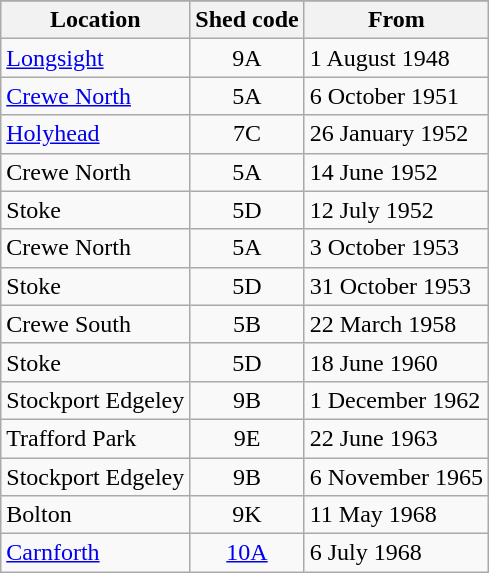<table class="wikitable" |>
<tr>
</tr>
<tr>
<th>Location</th>
<th>Shed code</th>
<th>From</th>
</tr>
<tr>
<td><a href='#'>Longsight</a></td>
<td style="text-align: center;">9A</td>
<td>1 August 1948</td>
</tr>
<tr>
<td><a href='#'>Crewe North</a></td>
<td style="text-align: center;">5A</td>
<td>6 October 1951</td>
</tr>
<tr>
<td><a href='#'>Holyhead</a></td>
<td style="text-align: center;">7C</td>
<td>26 January 1952</td>
</tr>
<tr>
<td>Crewe North</td>
<td style="text-align: center;">5A</td>
<td>14 June 1952</td>
</tr>
<tr>
<td>Stoke</td>
<td style="text-align: center;">5D</td>
<td>12 July 1952</td>
</tr>
<tr>
<td>Crewe North</td>
<td style="text-align: center;">5A</td>
<td>3 October 1953</td>
</tr>
<tr>
<td>Stoke</td>
<td style="text-align: center;">5D</td>
<td>31 October 1953</td>
</tr>
<tr>
<td>Crewe South</td>
<td style="text-align: center;">5B</td>
<td>22 March 1958</td>
</tr>
<tr>
<td>Stoke</td>
<td style="text-align: center;">5D</td>
<td>18 June 1960</td>
</tr>
<tr>
<td>Stockport Edgeley</td>
<td style="text-align: center;">9B</td>
<td>1 December 1962</td>
</tr>
<tr>
<td>Trafford Park</td>
<td style="text-align: center;">9E</td>
<td>22 June 1963</td>
</tr>
<tr>
<td>Stockport Edgeley</td>
<td style="text-align: center;">9B</td>
<td>6 November 1965</td>
</tr>
<tr>
<td>Bolton</td>
<td style="text-align: center;">9K</td>
<td>11 May 1968</td>
</tr>
<tr>
<td><a href='#'>Carnforth</a></td>
<td style="text-align: center;"><a href='#'>10A</a></td>
<td>6 July 1968</td>
</tr>
</table>
